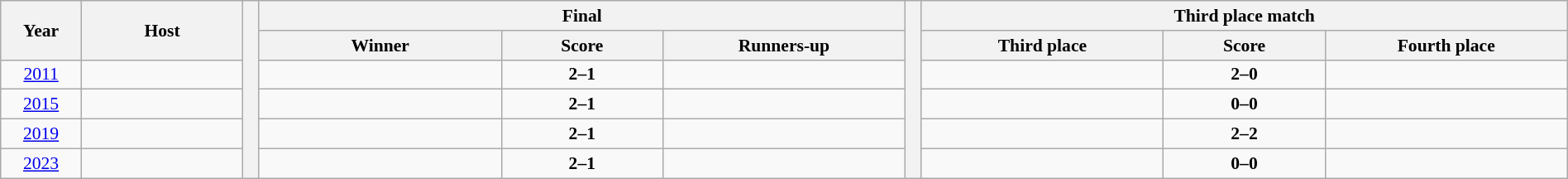<table class="wikitable" style="font-size:90%; width:100%; text-align:center;">
<tr>
<th rowspan=2 width=5%>Year</th>
<th rowspan=2 width=10%>Host</th>
<th width="1%" rowspan=6></th>
<th colspan=3>Final</th>
<th width="1%" rowspan=6></th>
<th colspan=3>Third place match</th>
</tr>
<tr>
<th width=15%>Winner</th>
<th width=10%>Score</th>
<th width=15%>Runners-up</th>
<th width=15%>Third place</th>
<th width=10%>Score</th>
<th width=15%>Fourth place</th>
</tr>
<tr>
<td><a href='#'>2011</a></td>
<td align=left></td>
<td><strong></strong></td>
<td><strong>2–1</strong></td>
<td></td>
<td></td>
<td><strong>2–0</strong></td>
<td></td>
</tr>
<tr>
<td><a href='#'>2015</a></td>
<td align=left></td>
<td><strong></strong></td>
<td><strong>2–1</strong></td>
<td></td>
<td></td>
<td><strong>0–0</strong><br></td>
<td></td>
</tr>
<tr>
<td><a href='#'>2019</a></td>
<td align=left></td>
<td><strong></strong></td>
<td><strong>2–1</strong> </td>
<td></td>
<td></td>
<td><strong>2–2</strong><br></td>
<td></td>
</tr>
<tr>
<td><a href='#'>2023</a></td>
<td align=left></td>
<td><strong></strong></td>
<td><strong>2–1</strong> </td>
<td></td>
<td></td>
<td><strong>0–0</strong><br></td>
<td></td>
</tr>
</table>
